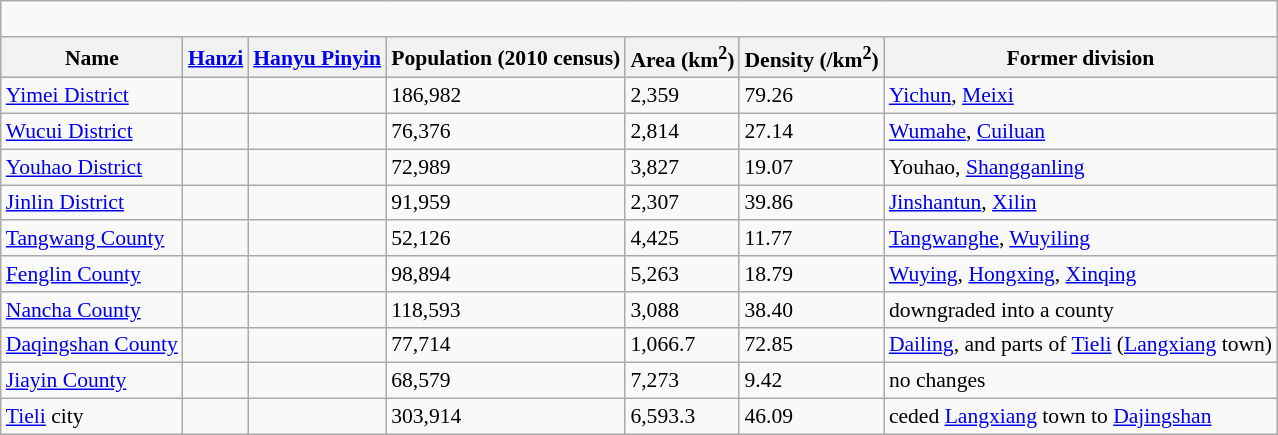<table class="wikitable"  style="font-size:90%;" align=center>
<tr>
<td colspan="7" align="center"><div><br> 











</div></td>
</tr>
<tr>
<th>Name</th>
<th><a href='#'>Hanzi</a></th>
<th><a href='#'>Hanyu Pinyin</a></th>
<th>Population (2010 census)</th>
<th>Area (km<sup>2</sup>)</th>
<th>Density (/km<sup>2</sup>)</th>
<th>Former division</th>
</tr>
<tr>
<td><a href='#'>Yimei District</a></td>
<td></td>
<td></td>
<td>186,982</td>
<td>2,359</td>
<td>79.26</td>
<td><a href='#'>Yichun</a>, <a href='#'>Meixi</a></td>
</tr>
<tr>
<td><a href='#'>Wucui District</a></td>
<td></td>
<td></td>
<td>76,376</td>
<td>2,814</td>
<td>27.14</td>
<td><a href='#'>Wumahe</a>, <a href='#'>Cuiluan</a></td>
</tr>
<tr>
<td><a href='#'>Youhao District</a></td>
<td></td>
<td></td>
<td>72,989</td>
<td>3,827</td>
<td>19.07</td>
<td>Youhao, <a href='#'>Shangganling</a></td>
</tr>
<tr>
<td><a href='#'>Jinlin District</a></td>
<td></td>
<td></td>
<td>91,959</td>
<td>2,307</td>
<td>39.86</td>
<td><a href='#'>Jinshantun</a>, <a href='#'>Xilin</a></td>
</tr>
<tr>
<td><a href='#'>Tangwang County</a></td>
<td></td>
<td></td>
<td>52,126</td>
<td>4,425</td>
<td>11.77</td>
<td><a href='#'>Tangwanghe</a>, <a href='#'>Wuyiling</a></td>
</tr>
<tr>
<td><a href='#'>Fenglin County</a></td>
<td></td>
<td></td>
<td>98,894</td>
<td>5,263</td>
<td>18.79</td>
<td><a href='#'>Wuying</a>, <a href='#'>Hongxing</a>, <a href='#'>Xinqing</a></td>
</tr>
<tr>
<td><a href='#'>Nancha County</a></td>
<td></td>
<td></td>
<td>118,593</td>
<td>3,088</td>
<td>38.40</td>
<td>downgraded into a county</td>
</tr>
<tr>
<td><a href='#'>Daqingshan County</a></td>
<td></td>
<td></td>
<td>77,714</td>
<td>1,066.7</td>
<td>72.85</td>
<td><a href='#'>Dailing</a>, and parts of <a href='#'>Tieli</a> (<a href='#'>Langxiang</a> town)</td>
</tr>
<tr --------->
<td><a href='#'>Jiayin County</a></td>
<td></td>
<td></td>
<td>68,579</td>
<td>7,273</td>
<td>9.42</td>
<td>no changes</td>
</tr>
<tr --------->
<td><a href='#'>Tieli</a> city</td>
<td></td>
<td></td>
<td>303,914</td>
<td>6,593.3</td>
<td>46.09</td>
<td>ceded <a href='#'>Langxiang</a> town to <a href='#'>Dajingshan</a></td>
</tr>
</table>
